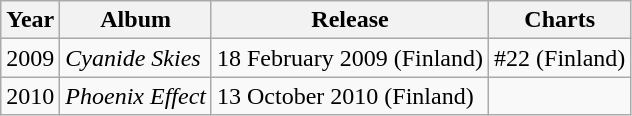<table class="wikitable">
<tr>
<th>Year</th>
<th>Album</th>
<th>Release</th>
<th>Charts</th>
</tr>
<tr>
<td>2009</td>
<td><em>Cyanide Skies</em></td>
<td>18 February 2009 (Finland)</td>
<td>#22 (Finland)</td>
</tr>
<tr>
<td>2010</td>
<td><em>Phoenix Effect</em></td>
<td>13 October 2010 (Finland)</td>
<td></td>
</tr>
</table>
